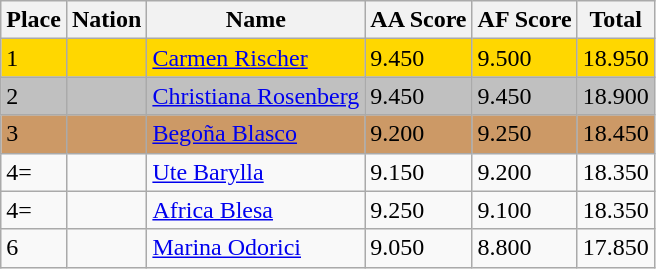<table class="wikitable">
<tr>
<th>Place</th>
<th>Nation</th>
<th>Name</th>
<th>AA Score</th>
<th>AF Score</th>
<th>Total</th>
</tr>
<tr bgcolor=gold>
<td>1</td>
<td></td>
<td><a href='#'>Carmen Rischer</a></td>
<td>9.450</td>
<td>9.500</td>
<td>18.950</td>
</tr>
<tr bgcolor=silver>
<td>2</td>
<td></td>
<td><a href='#'>Christiana Rosenberg</a></td>
<td>9.450</td>
<td>9.450</td>
<td>18.900</td>
</tr>
<tr bgcolor=cc9966>
<td>3</td>
<td></td>
<td><a href='#'>Begoña Blasco</a></td>
<td>9.200</td>
<td>9.250</td>
<td>18.450</td>
</tr>
<tr>
<td>4=</td>
<td></td>
<td><a href='#'>Ute Barylla</a></td>
<td>9.150</td>
<td>9.200</td>
<td>18.350</td>
</tr>
<tr>
<td>4=</td>
<td></td>
<td><a href='#'>Africa Blesa</a></td>
<td>9.250</td>
<td>9.100</td>
<td>18.350</td>
</tr>
<tr>
<td>6</td>
<td></td>
<td><a href='#'>Marina Odorici</a></td>
<td>9.050</td>
<td>8.800</td>
<td>17.850</td>
</tr>
</table>
